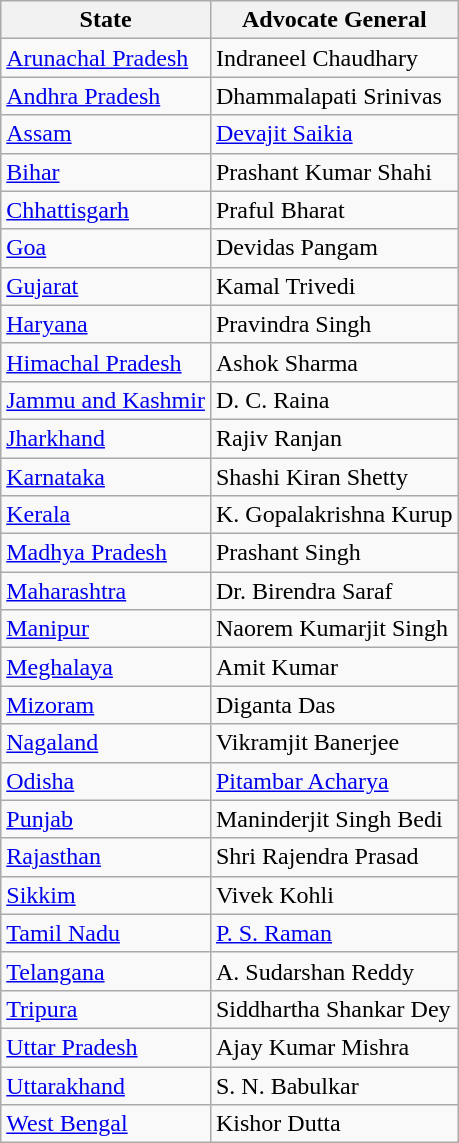<table class="wikitable">
<tr>
<th>State</th>
<th>Advocate General</th>
</tr>
<tr>
<td><a href='#'>Arunachal Pradesh</a></td>
<td>Indraneel Chaudhary</td>
</tr>
<tr>
<td><a href='#'>Andhra Pradesh</a></td>
<td>Dhammalapati Srinivas</td>
</tr>
<tr>
<td><a href='#'>Assam</a></td>
<td><a href='#'>Devajit Saikia</a></td>
</tr>
<tr>
<td><a href='#'>Bihar</a></td>
<td>Prashant Kumar Shahi</td>
</tr>
<tr>
<td><a href='#'>Chhattisgarh</a></td>
<td>Praful Bharat</td>
</tr>
<tr>
<td><a href='#'>Goa</a></td>
<td>Devidas Pangam</td>
</tr>
<tr>
<td><a href='#'>Gujarat</a></td>
<td>Kamal Trivedi</td>
</tr>
<tr>
<td><a href='#'>Haryana</a></td>
<td>Pravindra Singh</td>
</tr>
<tr>
<td><a href='#'>Himachal Pradesh</a></td>
<td>Ashok Sharma</td>
</tr>
<tr>
<td><a href='#'>Jammu and Kashmir</a></td>
<td>D. C. Raina</td>
</tr>
<tr>
<td><a href='#'>Jharkhand</a></td>
<td>Rajiv Ranjan</td>
</tr>
<tr>
<td><a href='#'>Karnataka</a></td>
<td>Shashi Kiran Shetty</td>
</tr>
<tr>
<td><a href='#'>Kerala</a></td>
<td>K. Gopalakrishna Kurup</td>
</tr>
<tr>
<td><a href='#'>Madhya Pradesh</a></td>
<td>Prashant Singh</td>
</tr>
<tr>
<td><a href='#'>Maharashtra</a></td>
<td>Dr. Birendra Saraf </td>
</tr>
<tr>
<td><a href='#'>Manipur</a></td>
<td>Naorem Kumarjit Singh</td>
</tr>
<tr>
<td><a href='#'>Meghalaya</a></td>
<td>Amit Kumar</td>
</tr>
<tr>
<td><a href='#'>Mizoram</a></td>
<td>Diganta Das</td>
</tr>
<tr>
<td><a href='#'>Nagaland</a></td>
<td>Vikramjit Banerjee</td>
</tr>
<tr>
<td><a href='#'>Odisha</a></td>
<td><a href='#'>Pitambar Acharya</a></td>
</tr>
<tr>
<td><a href='#'>Punjab</a></td>
<td Gurminder Singh>Maninderjit Singh Bedi</td>
</tr>
<tr>
<td><a href='#'>Rajasthan</a></td>
<td>Shri Rajendra Prasad</td>
</tr>
<tr>
<td><a href='#'>Sikkim</a></td>
<td>Vivek Kohli</td>
</tr>
<tr>
<td><a href='#'>Tamil Nadu</a></td>
<td><a href='#'>P. S. Raman</a></td>
</tr>
<tr>
<td><a href='#'>Telangana</a></td>
<td>A. Sudarshan Reddy</td>
</tr>
<tr>
<td><a href='#'>Tripura</a></td>
<td>Siddhartha Shankar Dey</td>
</tr>
<tr>
<td><a href='#'>Uttar Pradesh</a></td>
<td>Ajay Kumar Mishra</td>
</tr>
<tr>
<td><a href='#'>Uttarakhand</a></td>
<td>S. N. Babulkar</td>
</tr>
<tr>
<td><a href='#'>West Bengal</a></td>
<td>Kishor Dutta</td>
</tr>
</table>
